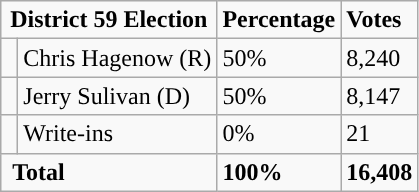<table class="wikitable">
<tr>
<td colspan="2" rowspan="1" align="center" valign="top"><strong>District 59 Election</strong></td>
<td style="vertical-align:top;"><strong>Percentage</strong></td>
<td style="vertical-align:top;"><strong>Votes</strong></td>
</tr>
<tr>
<td style="background-color:"> </td>
<td>Chris Hagenow (R)</td>
<td>50%</td>
<td>8,240</td>
</tr>
<tr>
<td style="background-color:"> </td>
<td>Jerry Sulivan (D)</td>
<td>50%</td>
<td>8,147</td>
</tr>
<tr>
<td style="background-color:"> </td>
<td>Write-ins</td>
<td>0%</td>
<td>21</td>
</tr>
<tr>
<td colspan="2" rowspan="1"> <strong>Total</strong></td>
<td><strong>100%</strong></td>
<td><strong>16,408</strong></td>
</tr>
</table>
